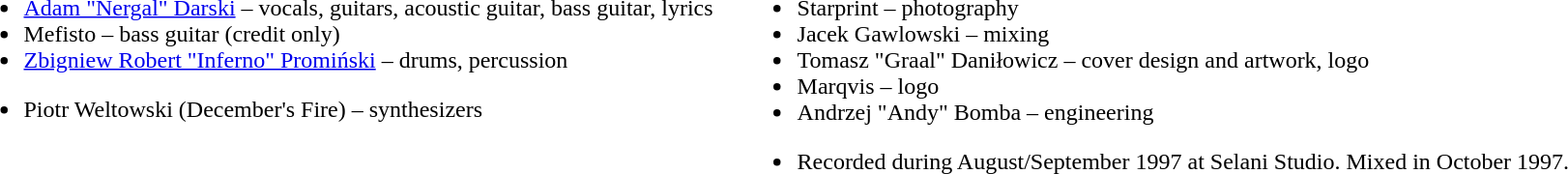<table>
<tr>
<td valign="top"><br><ul><li><a href='#'>Adam "Nergal" Darski</a> – vocals, guitars, acoustic guitar, bass guitar, lyrics</li><li>Mefisto – bass guitar (credit only)</li><li><a href='#'>Zbigniew Robert "Inferno" Promiński</a> – drums, percussion</li></ul><ul><li>Piotr Weltowski (December's Fire) – synthesizers</li></ul></td>
<td width="10"></td>
<td valign="top"><br><ul><li>Starprint – photography</li><li>Jacek Gawlowski – mixing</li><li>Tomasz "Graal" Daniłowicz – cover design and artwork, logo</li><li>Marqvis – logo</li><li>Andrzej "Andy" Bomba – engineering</li></ul><ul><li>Recorded during August/September 1997 at Selani Studio. Mixed in October 1997.</li></ul></td>
</tr>
</table>
